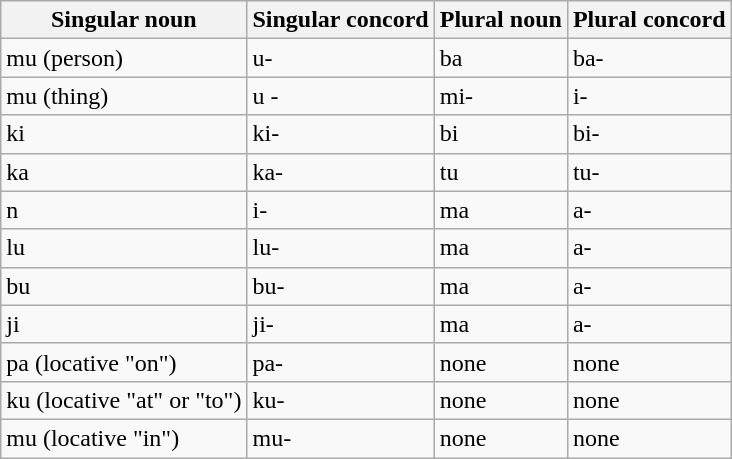<table class="wikitable">
<tr>
<th>Singular noun</th>
<th>Singular concord</th>
<th>Plural noun</th>
<th>Plural concord</th>
</tr>
<tr>
<td>mu (person)</td>
<td>u-</td>
<td>ba</td>
<td>ba-</td>
</tr>
<tr>
<td>mu (thing)</td>
<td>u -</td>
<td>mi-</td>
<td>i-</td>
</tr>
<tr>
<td>ki</td>
<td>ki-</td>
<td>bi</td>
<td>bi-</td>
</tr>
<tr>
<td>ka</td>
<td>ka-</td>
<td>tu</td>
<td>tu-</td>
</tr>
<tr>
<td>n</td>
<td>i-</td>
<td>ma</td>
<td>a-</td>
</tr>
<tr>
<td>lu</td>
<td>lu-</td>
<td>ma</td>
<td>a-</td>
</tr>
<tr>
<td>bu</td>
<td>bu-</td>
<td>ma</td>
<td>a-</td>
</tr>
<tr>
<td>ji</td>
<td>ji-</td>
<td>ma</td>
<td>a-</td>
</tr>
<tr>
<td>pa (locative "on")</td>
<td>pa-</td>
<td>none</td>
<td>none</td>
</tr>
<tr>
<td>ku (locative "at" or "to")</td>
<td>ku-</td>
<td>none</td>
<td>none</td>
</tr>
<tr>
<td>mu (locative "in")</td>
<td>mu-</td>
<td>none</td>
<td>none</td>
</tr>
</table>
